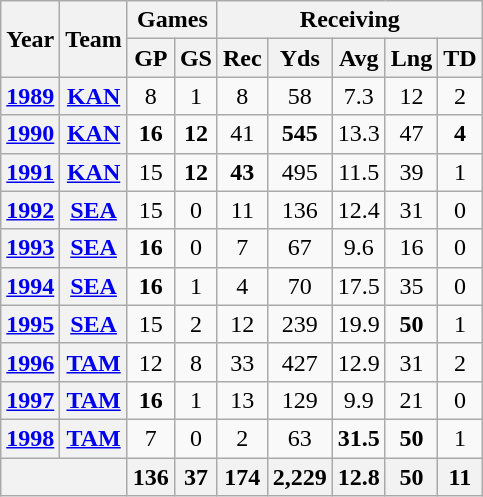<table class="wikitable" style="text-align:center">
<tr>
<th rowspan="2">Year</th>
<th rowspan="2">Team</th>
<th colspan="2">Games</th>
<th colspan="5">Receiving</th>
</tr>
<tr>
<th>GP</th>
<th>GS</th>
<th>Rec</th>
<th>Yds</th>
<th>Avg</th>
<th>Lng</th>
<th>TD</th>
</tr>
<tr>
<th><a href='#'>1989</a></th>
<th><a href='#'>KAN</a></th>
<td>8</td>
<td>1</td>
<td>8</td>
<td>58</td>
<td>7.3</td>
<td>12</td>
<td>2</td>
</tr>
<tr>
<th><a href='#'>1990</a></th>
<th><a href='#'>KAN</a></th>
<td><strong>16</strong></td>
<td><strong>12</strong></td>
<td>41</td>
<td><strong>545</strong></td>
<td>13.3</td>
<td>47</td>
<td><strong>4</strong></td>
</tr>
<tr>
<th><a href='#'>1991</a></th>
<th><a href='#'>KAN</a></th>
<td>15</td>
<td><strong>12</strong></td>
<td><strong>43</strong></td>
<td>495</td>
<td>11.5</td>
<td>39</td>
<td>1</td>
</tr>
<tr>
<th><a href='#'>1992</a></th>
<th><a href='#'>SEA</a></th>
<td>15</td>
<td>0</td>
<td>11</td>
<td>136</td>
<td>12.4</td>
<td>31</td>
<td>0</td>
</tr>
<tr>
<th><a href='#'>1993</a></th>
<th><a href='#'>SEA</a></th>
<td><strong>16</strong></td>
<td>0</td>
<td>7</td>
<td>67</td>
<td>9.6</td>
<td>16</td>
<td>0</td>
</tr>
<tr>
<th><a href='#'>1994</a></th>
<th><a href='#'>SEA</a></th>
<td><strong>16</strong></td>
<td>1</td>
<td>4</td>
<td>70</td>
<td>17.5</td>
<td>35</td>
<td>0</td>
</tr>
<tr>
<th><a href='#'>1995</a></th>
<th><a href='#'>SEA</a></th>
<td>15</td>
<td>2</td>
<td>12</td>
<td>239</td>
<td>19.9</td>
<td><strong>50</strong></td>
<td>1</td>
</tr>
<tr>
<th><a href='#'>1996</a></th>
<th><a href='#'>TAM</a></th>
<td>12</td>
<td>8</td>
<td>33</td>
<td>427</td>
<td>12.9</td>
<td>31</td>
<td>2</td>
</tr>
<tr>
<th><a href='#'>1997</a></th>
<th><a href='#'>TAM</a></th>
<td><strong>16</strong></td>
<td>1</td>
<td>13</td>
<td>129</td>
<td>9.9</td>
<td>21</td>
<td>0</td>
</tr>
<tr>
<th><a href='#'>1998</a></th>
<th><a href='#'>TAM</a></th>
<td>7</td>
<td>0</td>
<td>2</td>
<td>63</td>
<td><strong>31.5</strong></td>
<td><strong>50</strong></td>
<td>1</td>
</tr>
<tr>
<th colspan="2"></th>
<th>136</th>
<th>37</th>
<th>174</th>
<th>2,229</th>
<th>12.8</th>
<th>50</th>
<th>11</th>
</tr>
</table>
